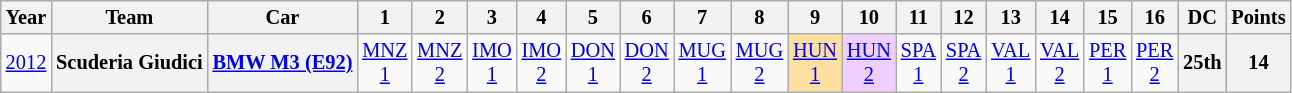<table class="wikitable" style="text-align:center; font-size:85%">
<tr>
<th>Year</th>
<th>Team</th>
<th>Car</th>
<th>1</th>
<th>2</th>
<th>3</th>
<th>4</th>
<th>5</th>
<th>6</th>
<th>7</th>
<th>8</th>
<th>9</th>
<th>10</th>
<th>11</th>
<th>12</th>
<th>13</th>
<th>14</th>
<th>15</th>
<th>16</th>
<th>DC</th>
<th>Points</th>
</tr>
<tr>
<td><a href='#'>2012</a></td>
<th nowrap>Scuderia Giudici</th>
<th nowrap><a href='#'>BMW M3 (E92)</a></th>
<td><a href='#'>MNZ<br>1</a></td>
<td><a href='#'>MNZ<br>2</a></td>
<td><a href='#'>IMO<br>1</a></td>
<td><a href='#'>IMO<br>2</a></td>
<td><a href='#'>DON<br>1</a></td>
<td><a href='#'>DON<br>2</a></td>
<td><a href='#'>MUG<br>1</a></td>
<td><a href='#'>MUG<br>2</a></td>
<td style="background:#FFDF9F;"><a href='#'>HUN<br>1</a><br></td>
<td style="background:#EFCFFF;"><a href='#'>HUN<br>2</a><br></td>
<td><a href='#'>SPA<br>1</a></td>
<td><a href='#'>SPA<br>2</a></td>
<td><a href='#'>VAL<br>1</a></td>
<td><a href='#'>VAL<br>2</a></td>
<td><a href='#'>PER<br>1</a></td>
<td><a href='#'>PER<br>2</a></td>
<th>25th</th>
<th>14</th>
</tr>
</table>
